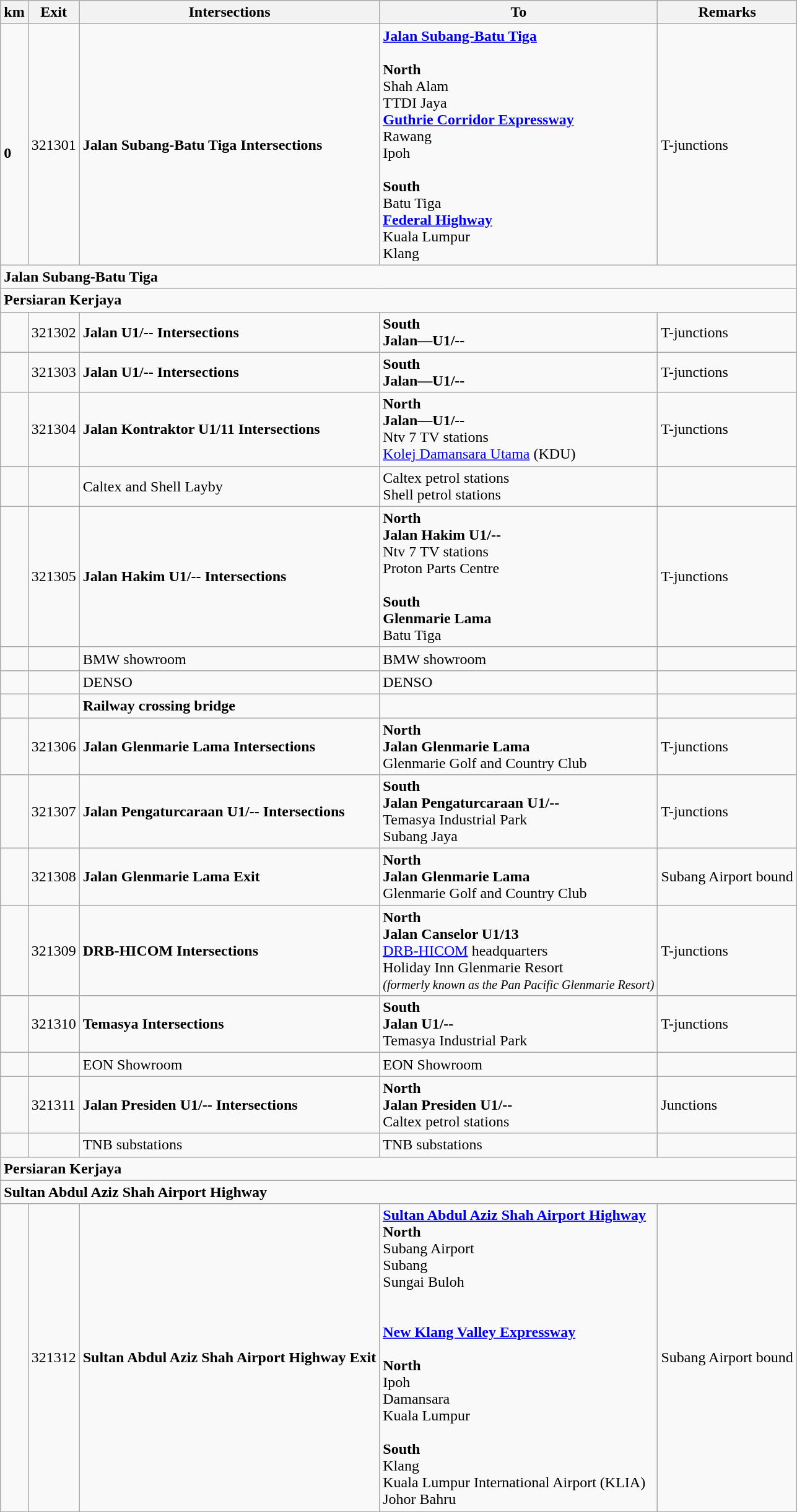<table class="wikitable">
<tr>
<th>km</th>
<th>Exit</th>
<th>Intersections</th>
<th>To</th>
<th>Remarks</th>
</tr>
<tr>
<td><br><strong>0</strong></td>
<td>321301</td>
<td><strong>Jalan Subang-Batu Tiga Intersections</strong></td>
<td> <strong><a href='#'>Jalan Subang-Batu Tiga</a></strong><br><br><strong>North</strong><br>Shah Alam<br>TTDI Jaya<br> <strong><a href='#'>Guthrie Corridor Expressway</a></strong><br>Rawang<br>Ipoh<br><br><strong>South</strong><br>Batu Tiga<br><strong><a href='#'>Federal Highway</a></strong><br>Kuala Lumpur<br>Klang</td>
<td>T-junctions</td>
</tr>
<tr>
<td style="width:600px" colspan="6" style="text-align:center; background:blue;"><strong><span> Jalan Subang-Batu Tiga</span></strong></td>
</tr>
<tr>
<td style="width:600px" colspan="6" style="text-align:center; background:blue;"><strong><span> Persiaran Kerjaya</span></strong></td>
</tr>
<tr>
<td></td>
<td>321302</td>
<td><strong>Jalan U1/-- Intersections</strong></td>
<td><strong>South</strong><br><strong>Jalan—U1/--</strong></td>
<td>T-junctions</td>
</tr>
<tr>
<td></td>
<td>321303</td>
<td><strong>Jalan U1/-- Intersections</strong></td>
<td><strong>South</strong><br><strong>Jalan—U1/--</strong></td>
<td>T-junctions</td>
</tr>
<tr>
<td></td>
<td>321304</td>
<td><strong>Jalan Kontraktor U1/11 Intersections</strong></td>
<td><strong>North</strong><br><strong>Jalan—U1/--</strong><br>Ntv 7 TV stations<br><a href='#'>Kolej Damansara Utama</a> (KDU) </td>
<td>T-junctions</td>
</tr>
<tr>
<td></td>
<td></td>
<td>Caltex and Shell Layby</td>
<td>Caltex petrol stations<br>Shell petrol stations</td>
<td></td>
</tr>
<tr>
<td></td>
<td>321305</td>
<td><strong>Jalan Hakim U1/-- Intersections</strong></td>
<td><strong>North</strong><br><strong>Jalan Hakim U1/--</strong><br>Ntv 7 TV stations<br>Proton Parts Centre<br><br><strong>South</strong><br> <strong>Glenmarie Lama</strong><br>Batu Tiga</td>
<td>T-junctions</td>
</tr>
<tr>
<td></td>
<td></td>
<td>BMW showroom</td>
<td>BMW showroom</td>
<td></td>
</tr>
<tr>
<td></td>
<td></td>
<td>DENSO</td>
<td>DENSO</td>
<td></td>
</tr>
<tr>
<td></td>
<td></td>
<td><strong>Railway crossing bridge</strong></td>
<td></td>
<td></td>
</tr>
<tr>
<td></td>
<td>321306</td>
<td><strong>Jalan Glenmarie Lama Intersections</strong></td>
<td><strong>North</strong><br> <strong>Jalan Glenmarie Lama</strong><br>Glenmarie Golf and Country Club</td>
<td>T-junctions</td>
</tr>
<tr>
<td></td>
<td>321307</td>
<td><strong>Jalan Pengaturcaraan U1/-- Intersections</strong></td>
<td><strong>South</strong><br><strong>Jalan Pengaturcaraan U1/--</strong><br>Temasya Industrial Park<br>Subang Jaya</td>
<td>T-junctions</td>
</tr>
<tr>
<td></td>
<td>321308</td>
<td><strong>Jalan Glenmarie Lama Exit</strong></td>
<td><strong>North</strong><br><strong>Jalan Glenmarie Lama</strong><br>Glenmarie Golf and Country Club</td>
<td>Subang Airport bound</td>
</tr>
<tr>
<td></td>
<td>321309</td>
<td><strong>DRB-HICOM Intersections</strong></td>
<td><strong>North</strong><br><strong>Jalan Canselor U1/13</strong><br><a href='#'>DRB-HICOM</a> headquarters<br>Holiday Inn Glenmarie Resort<br><small><em>(formerly known as the Pan Pacific Glenmarie Resort)</em></small></td>
<td>T-junctions</td>
</tr>
<tr>
<td></td>
<td>321310</td>
<td><strong>Temasya Intersections</strong></td>
<td><strong>South </strong><br><strong>Jalan U1/--</strong><br>Temasya Industrial Park</td>
<td>T-junctions</td>
</tr>
<tr>
<td></td>
<td></td>
<td>EON Showroom</td>
<td>EON Showroom</td>
<td></td>
</tr>
<tr>
<td></td>
<td>321311</td>
<td><strong>Jalan Presiden U1/-- Intersections</strong></td>
<td><strong>North</strong><br><strong>Jalan Presiden U1/--</strong><br>Caltex petrol stations</td>
<td>Junctions</td>
</tr>
<tr>
<td></td>
<td></td>
<td>TNB substations</td>
<td>TNB substations</td>
<td></td>
</tr>
<tr>
<td style="width:600px" colspan="6" style="text-align:center; background:blue;"><strong><span> Persiaran Kerjaya</span></strong></td>
</tr>
<tr>
<td style="width:600px" colspan="6" style="text-align:center; background:blue;"><strong><span> Sultan Abdul Aziz Shah Airport Highway</span></strong></td>
</tr>
<tr>
<td></td>
<td>321312</td>
<td><strong>Sultan Abdul Aziz Shah Airport Highway Exit</strong></td>
<td> <strong><a href='#'>Sultan Abdul Aziz Shah Airport Highway</a></strong><br><strong>North</strong><br>Subang Airport<br>Subang<br>Sungai Buloh<br><br><br>  <strong><a href='#'>New Klang Valley Expressway</a></strong><br><br><strong>North</strong><br>Ipoh<br>Damansara<br>Kuala Lumpur<br><br><strong>South</strong><br>Klang<br>Kuala Lumpur International Airport (KLIA) <br>Johor Bahru</td>
<td>Subang Airport bound</td>
</tr>
</table>
